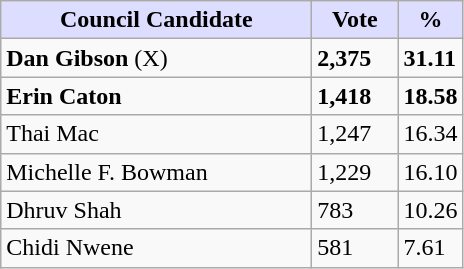<table class="wikitable sortable">
<tr>
<th style="background:#ddf; width:200px;">Council Candidate</th>
<th style="background:#ddf; width:50px;">Vote</th>
<th style="background:#ddf; width:30px;">%</th>
</tr>
<tr>
<td><strong>Dan Gibson</strong> (X)</td>
<td><strong>2,375</strong></td>
<td><strong>31.11</strong></td>
</tr>
<tr>
<td><strong>Erin Caton</strong></td>
<td><strong>1,418</strong></td>
<td><strong>18.58</strong></td>
</tr>
<tr>
<td>Thai Mac</td>
<td>1,247</td>
<td>16.34</td>
</tr>
<tr>
<td>Michelle F. Bowman</td>
<td>1,229</td>
<td>16.10</td>
</tr>
<tr>
<td>Dhruv Shah</td>
<td>783</td>
<td>10.26</td>
</tr>
<tr>
<td>Chidi Nwene</td>
<td>581</td>
<td>7.61</td>
</tr>
</table>
